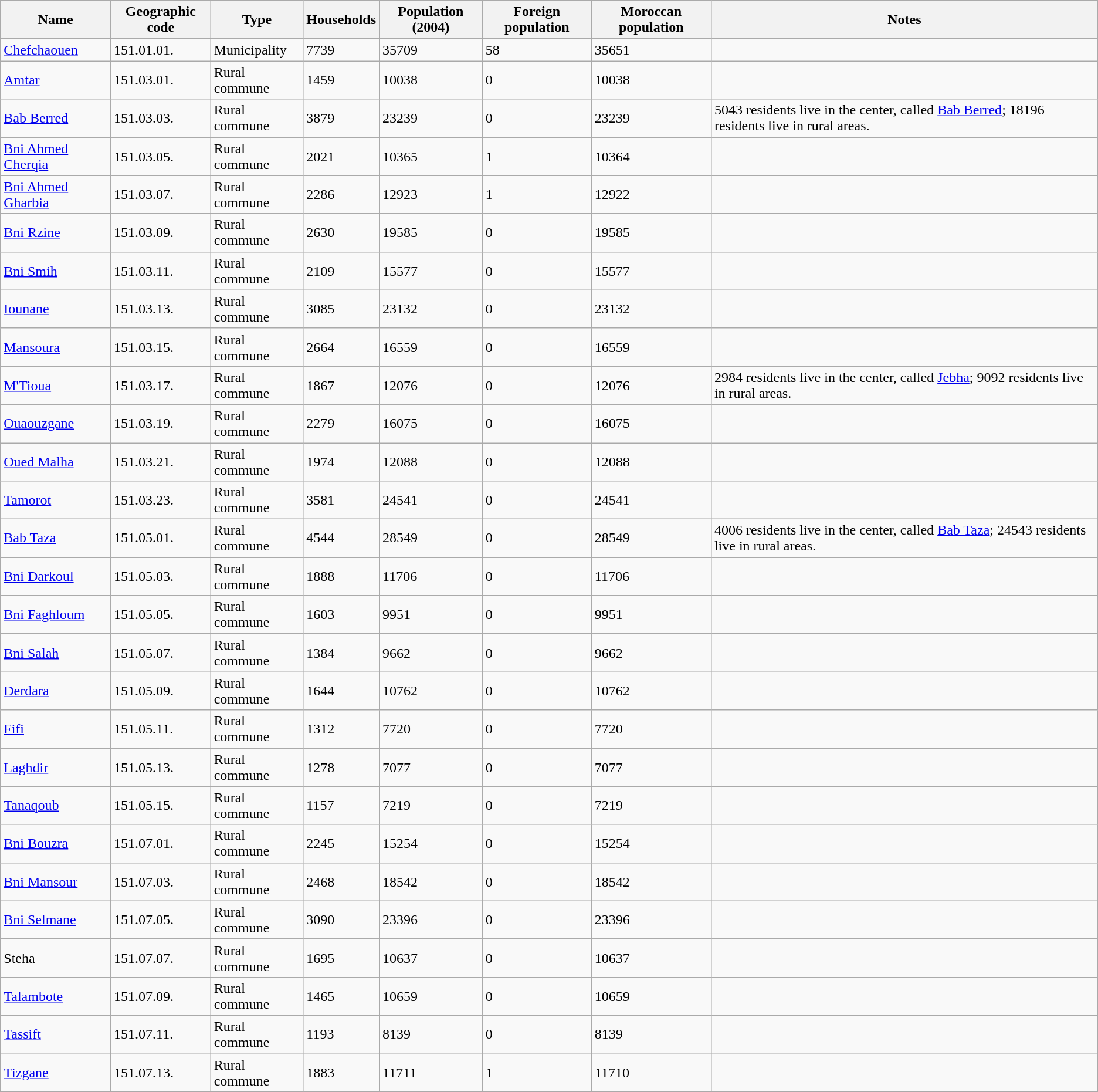<table class="wikitable sortable">
<tr>
<th>Name</th>
<th>Geographic code</th>
<th>Type</th>
<th>Households</th>
<th>Population (2004)</th>
<th>Foreign population</th>
<th>Moroccan population</th>
<th>Notes</th>
</tr>
<tr>
<td><a href='#'>Chefchaouen</a></td>
<td>151.01.01.</td>
<td>Municipality</td>
<td>7739</td>
<td>35709</td>
<td>58</td>
<td>35651</td>
<td></td>
</tr>
<tr>
<td><a href='#'>Amtar</a></td>
<td>151.03.01.</td>
<td>Rural commune</td>
<td>1459</td>
<td>10038</td>
<td>0</td>
<td>10038</td>
<td></td>
</tr>
<tr>
<td><a href='#'>Bab Berred</a></td>
<td>151.03.03.</td>
<td>Rural commune</td>
<td>3879</td>
<td>23239</td>
<td>0</td>
<td>23239</td>
<td>5043 residents live in the center, called <a href='#'>Bab Berred</a>; 18196 residents live in rural areas.</td>
</tr>
<tr>
<td><a href='#'>Bni Ahmed Cherqia</a></td>
<td>151.03.05.</td>
<td>Rural commune</td>
<td>2021</td>
<td>10365</td>
<td>1</td>
<td>10364</td>
<td></td>
</tr>
<tr>
<td><a href='#'>Bni Ahmed Gharbia</a></td>
<td>151.03.07.</td>
<td>Rural commune</td>
<td>2286</td>
<td>12923</td>
<td>1</td>
<td>12922</td>
<td></td>
</tr>
<tr>
<td><a href='#'>Bni Rzine</a></td>
<td>151.03.09.</td>
<td>Rural commune</td>
<td>2630</td>
<td>19585</td>
<td>0</td>
<td>19585</td>
<td></td>
</tr>
<tr>
<td><a href='#'>Bni Smih</a></td>
<td>151.03.11.</td>
<td>Rural commune</td>
<td>2109</td>
<td>15577</td>
<td>0</td>
<td>15577</td>
<td></td>
</tr>
<tr>
<td><a href='#'>Iounane</a></td>
<td>151.03.13.</td>
<td>Rural commune</td>
<td>3085</td>
<td>23132</td>
<td>0</td>
<td>23132</td>
<td></td>
</tr>
<tr>
<td><a href='#'>Mansoura</a></td>
<td>151.03.15.</td>
<td>Rural commune</td>
<td>2664</td>
<td>16559</td>
<td>0</td>
<td>16559</td>
<td></td>
</tr>
<tr>
<td><a href='#'>M'Tioua</a></td>
<td>151.03.17.</td>
<td>Rural commune</td>
<td>1867</td>
<td>12076</td>
<td>0</td>
<td>12076</td>
<td>2984 residents live in the center, called <a href='#'>Jebha</a>; 9092 residents live in rural areas.</td>
</tr>
<tr>
<td><a href='#'>Ouaouzgane</a></td>
<td>151.03.19.</td>
<td>Rural commune</td>
<td>2279</td>
<td>16075</td>
<td>0</td>
<td>16075</td>
<td></td>
</tr>
<tr>
<td><a href='#'>Oued Malha</a></td>
<td>151.03.21.</td>
<td>Rural commune</td>
<td>1974</td>
<td>12088</td>
<td>0</td>
<td>12088</td>
<td></td>
</tr>
<tr>
<td><a href='#'>Tamorot</a></td>
<td>151.03.23.</td>
<td>Rural commune</td>
<td>3581</td>
<td>24541</td>
<td>0</td>
<td>24541</td>
<td></td>
</tr>
<tr>
<td><a href='#'>Bab Taza</a></td>
<td>151.05.01.</td>
<td>Rural commune</td>
<td>4544</td>
<td>28549</td>
<td>0</td>
<td>28549</td>
<td>4006 residents live in the center, called <a href='#'>Bab Taza</a>; 24543 residents live in rural areas.</td>
</tr>
<tr>
<td><a href='#'>Bni Darkoul</a></td>
<td>151.05.03.</td>
<td>Rural commune</td>
<td>1888</td>
<td>11706</td>
<td>0</td>
<td>11706</td>
<td></td>
</tr>
<tr>
<td><a href='#'>Bni Faghloum</a></td>
<td>151.05.05.</td>
<td>Rural commune</td>
<td>1603</td>
<td>9951</td>
<td>0</td>
<td>9951</td>
<td></td>
</tr>
<tr>
<td><a href='#'>Bni Salah</a></td>
<td>151.05.07.</td>
<td>Rural commune</td>
<td>1384</td>
<td>9662</td>
<td>0</td>
<td>9662</td>
<td></td>
</tr>
<tr>
<td><a href='#'>Derdara</a></td>
<td>151.05.09.</td>
<td>Rural commune</td>
<td>1644</td>
<td>10762</td>
<td>0</td>
<td>10762</td>
<td></td>
</tr>
<tr>
<td><a href='#'>Fifi</a></td>
<td>151.05.11.</td>
<td>Rural commune</td>
<td>1312</td>
<td>7720</td>
<td>0</td>
<td>7720</td>
<td></td>
</tr>
<tr>
<td><a href='#'>Laghdir</a></td>
<td>151.05.13.</td>
<td>Rural commune</td>
<td>1278</td>
<td>7077</td>
<td>0</td>
<td>7077</td>
<td></td>
</tr>
<tr>
<td><a href='#'>Tanaqoub</a></td>
<td>151.05.15.</td>
<td>Rural commune</td>
<td>1157</td>
<td>7219</td>
<td>0</td>
<td>7219</td>
<td></td>
</tr>
<tr>
<td><a href='#'>Bni Bouzra</a></td>
<td>151.07.01.</td>
<td>Rural commune</td>
<td>2245</td>
<td>15254</td>
<td>0</td>
<td>15254</td>
<td></td>
</tr>
<tr>
<td><a href='#'>Bni Mansour</a></td>
<td>151.07.03.</td>
<td>Rural commune</td>
<td>2468</td>
<td>18542</td>
<td>0</td>
<td>18542</td>
<td></td>
</tr>
<tr>
<td><a href='#'>Bni Selmane</a></td>
<td>151.07.05.</td>
<td>Rural commune</td>
<td>3090</td>
<td>23396</td>
<td>0</td>
<td>23396</td>
<td></td>
</tr>
<tr>
<td>Steha</td>
<td>151.07.07.</td>
<td>Rural commune</td>
<td>1695</td>
<td>10637</td>
<td>0</td>
<td>10637</td>
<td></td>
</tr>
<tr>
<td><a href='#'>Talambote</a></td>
<td>151.07.09.</td>
<td>Rural commune</td>
<td>1465</td>
<td>10659</td>
<td>0</td>
<td>10659</td>
<td></td>
</tr>
<tr>
<td><a href='#'>Tassift</a></td>
<td>151.07.11.</td>
<td>Rural commune</td>
<td>1193</td>
<td>8139</td>
<td>0</td>
<td>8139</td>
<td></td>
</tr>
<tr>
<td><a href='#'>Tizgane</a></td>
<td>151.07.13.</td>
<td>Rural commune</td>
<td>1883</td>
<td>11711</td>
<td>1</td>
<td>11710</td>
<td></td>
</tr>
<tr>
</tr>
</table>
